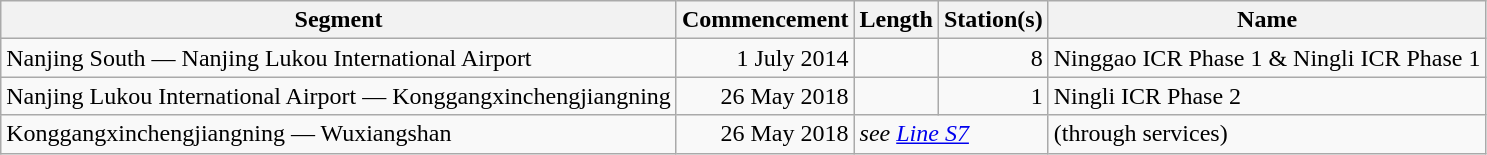<table class="wikitable" style="border-collapse: collapse; text-align: right;">
<tr>
<th>Segment</th>
<th>Commencement</th>
<th>Length</th>
<th>Station(s)</th>
<th>Name</th>
</tr>
<tr>
<td style="text-align: left;">Nanjing South — Nanjing Lukou International Airport</td>
<td>1 July 2014</td>
<td></td>
<td>8</td>
<td style="text-align: left;">Ninggao ICR Phase 1 & Ningli ICR Phase 1</td>
</tr>
<tr>
<td style="text-align: left;">Nanjing Lukou International Airport — Konggangxinchengjiangning</td>
<td>26 May 2018</td>
<td></td>
<td>1</td>
<td style="text-align: left;">Ningli ICR Phase 2</td>
</tr>
<tr>
<td style="text-align: left;">Konggangxinchengjiangning — Wuxiangshan</td>
<td>26 May 2018</td>
<td colspan="2" style="text-align: left;"><em>see <a href='#'>Line S7</a></em></td>
<td style="text-align: left;">(through services)</td>
</tr>
</table>
